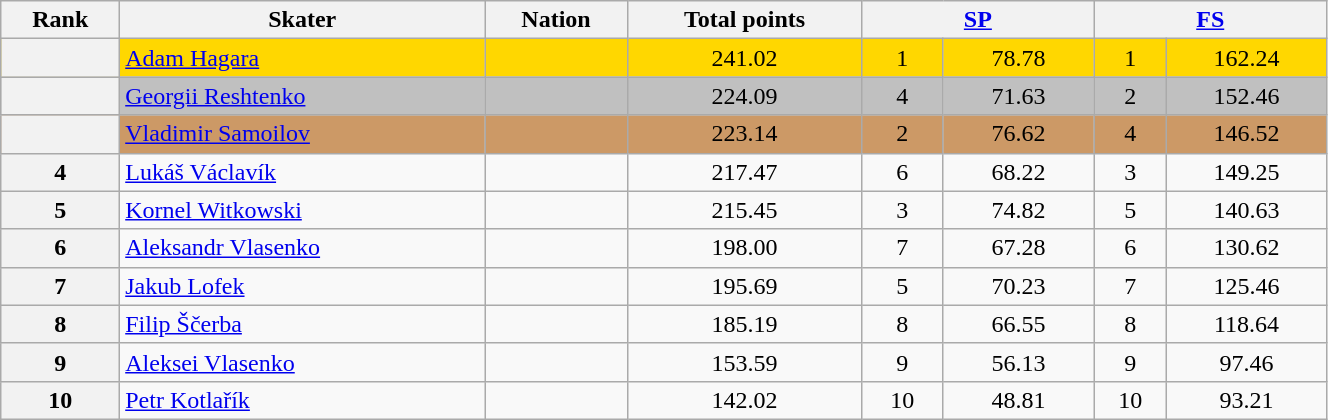<table class="wikitable sortable" style="text-align:center;" width="70%">
<tr>
<th scope="col">Rank</th>
<th scope="col">Skater</th>
<th scope="col">Nation</th>
<th scope="col">Total points</th>
<th scope="col" colspan="2" width="80px"><a href='#'>SP</a></th>
<th scope="col" colspan="2" width="80px"><a href='#'>FS</a></th>
</tr>
<tr bgcolor="gold">
<th scope="row"></th>
<td align="left"><a href='#'>Adam Hagara</a></td>
<td align="left"></td>
<td>241.02</td>
<td>1</td>
<td>78.78</td>
<td>1</td>
<td>162.24</td>
</tr>
<tr bgcolor="silver">
<th scope="row"></th>
<td align="left"><a href='#'>Georgii Reshtenko</a></td>
<td align="left"></td>
<td>224.09</td>
<td>4</td>
<td>71.63</td>
<td>2</td>
<td>152.46</td>
</tr>
<tr bgcolor="cc9966">
<th scope="row"></th>
<td align="left"><a href='#'>Vladimir Samoilov</a></td>
<td align="left"></td>
<td>223.14</td>
<td>2</td>
<td>76.62</td>
<td>4</td>
<td>146.52</td>
</tr>
<tr>
<th scope="row">4</th>
<td align="left"><a href='#'>Lukáš Václavík</a></td>
<td align="left"></td>
<td>217.47</td>
<td>6</td>
<td>68.22</td>
<td>3</td>
<td>149.25</td>
</tr>
<tr>
<th scope="row">5</th>
<td align="left"><a href='#'>Kornel Witkowski</a></td>
<td align="left"></td>
<td>215.45</td>
<td>3</td>
<td>74.82</td>
<td>5</td>
<td>140.63</td>
</tr>
<tr>
<th scope="row">6</th>
<td align="left"><a href='#'>Aleksandr Vlasenko</a></td>
<td align="left"></td>
<td>198.00</td>
<td>7</td>
<td>67.28</td>
<td>6</td>
<td>130.62</td>
</tr>
<tr>
<th scope="row">7</th>
<td align="left"><a href='#'>Jakub Lofek</a></td>
<td align="left"></td>
<td>195.69</td>
<td>5</td>
<td>70.23</td>
<td>7</td>
<td>125.46</td>
</tr>
<tr>
<th scope="row">8</th>
<td align="left"><a href='#'>Filip Ščerba</a></td>
<td align="left"></td>
<td>185.19</td>
<td>8</td>
<td>66.55</td>
<td>8</td>
<td>118.64</td>
</tr>
<tr>
<th scope="row">9</th>
<td align="left"><a href='#'>Aleksei Vlasenko</a></td>
<td align="left"></td>
<td>153.59</td>
<td>9</td>
<td>56.13</td>
<td>9</td>
<td>97.46</td>
</tr>
<tr>
<th scope="row">10</th>
<td align="left"><a href='#'>Petr Kotlařík</a></td>
<td align="left"></td>
<td>142.02</td>
<td>10</td>
<td>48.81</td>
<td>10</td>
<td>93.21</td>
</tr>
</table>
